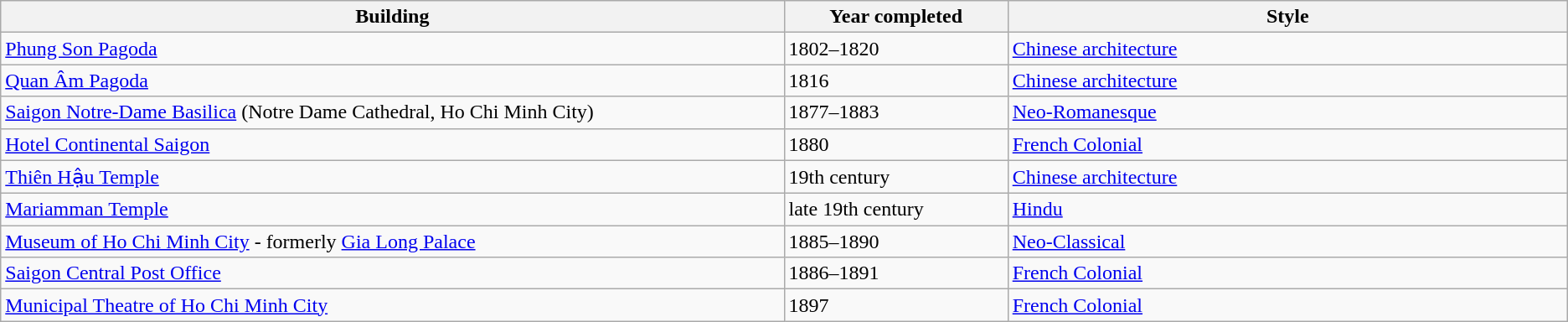<table class="wikitable">
<tr>
<th width=28%>Building</th>
<th width=8%>Year completed</th>
<th width=20%>Style</th>
</tr>
<tr>
<td><a href='#'>Phung Son Pagoda</a></td>
<td>1802–1820</td>
<td><a href='#'>Chinese architecture</a></td>
</tr>
<tr>
<td><a href='#'>Quan Âm Pagoda</a></td>
<td>1816</td>
<td><a href='#'>Chinese architecture</a></td>
</tr>
<tr>
<td><a href='#'>Saigon Notre-Dame Basilica</a> (Notre Dame Cathedral, Ho Chi Minh City)</td>
<td>1877–1883</td>
<td><a href='#'>Neo-Romanesque</a></td>
</tr>
<tr>
<td><a href='#'>Hotel Continental Saigon</a></td>
<td>1880</td>
<td><a href='#'>French Colonial</a></td>
</tr>
<tr>
<td><a href='#'>Thiên Hậu Temple</a></td>
<td>19th century</td>
<td><a href='#'>Chinese architecture</a></td>
</tr>
<tr>
<td><a href='#'>Mariamman Temple</a></td>
<td>late 19th century</td>
<td><a href='#'>Hindu</a></td>
</tr>
<tr>
<td><a href='#'>Museum of Ho Chi Minh City</a> - formerly <a href='#'>Gia Long Palace</a></td>
<td>1885–1890</td>
<td><a href='#'>Neo-Classical</a></td>
</tr>
<tr>
<td><a href='#'>Saigon Central Post Office</a></td>
<td>1886–1891</td>
<td><a href='#'>French Colonial</a></td>
</tr>
<tr>
<td><a href='#'>Municipal Theatre of Ho Chi Minh City</a></td>
<td>1897</td>
<td><a href='#'>French Colonial</a></td>
</tr>
</table>
